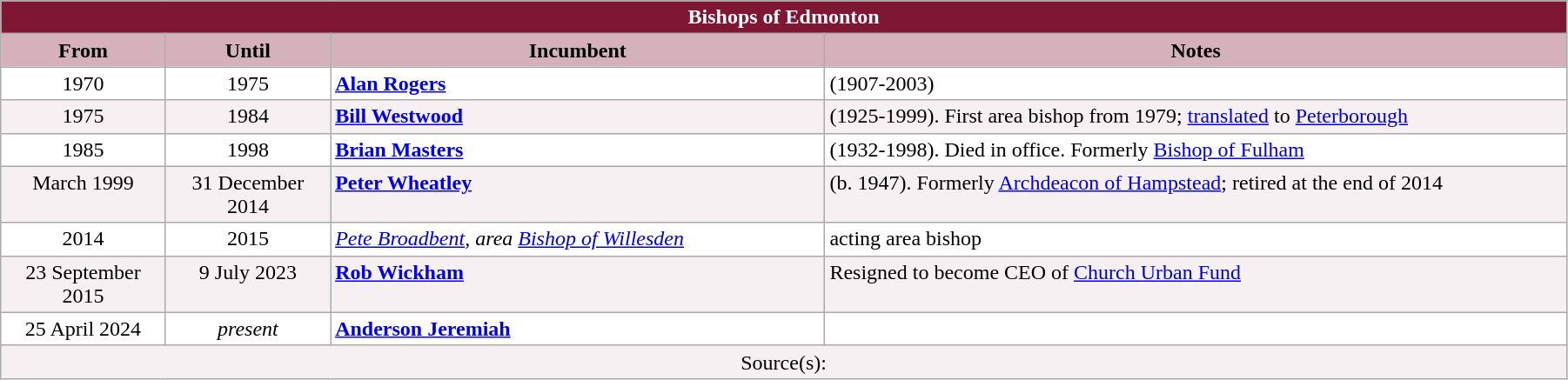<table class="wikitable" style="width:95%;" border="1" cellpadding="2">
<tr>
<th colspan="4" style="background-color: #7F1734; color: white;">Bishops of Edmonton</th>
</tr>
<tr valign=top>
<th style="background-color:#D4B1BB" width="10%">From</th>
<th style="background-color:#D4B1BB" width="10%">Until</th>
<th style="background-color:#D4B1BB" width="30%">Incumbent</th>
<th style="background-color:#D4B1BB" width="45%">Notes</th>
</tr>
<tr valign=top bgcolor="white">
<td align="center">1970</td>
<td align="center">1975</td>
<td><strong><a href='#'>Alan Rogers</a></strong></td>
<td>(1907-2003)</td>
</tr>
<tr valign=top bgcolor="#F7F0F2">
<td align="center">1975</td>
<td align="center">1984</td>
<td><strong><a href='#'>Bill Westwood</a></strong></td>
<td>(1925-1999). First area bishop from 1979; <a href='#'>translated</a> to <a href='#'>Peterborough</a></td>
</tr>
<tr valign=top bgcolor="white">
<td align="center">1985</td>
<td align="center">1998</td>
<td><strong><a href='#'>Brian Masters</a></strong></td>
<td>(1932-1998). Died in office. Formerly <a href='#'>Bishop of Fulham</a></td>
</tr>
<tr valign=top bgcolor="#F7F0F2">
<td align="center">March 1999</td>
<td align="center">31 December 2014</td>
<td><strong><a href='#'>Peter Wheatley</a></strong></td>
<td>(b. 1947). Formerly <a href='#'>Archdeacon of Hampstead</a>; retired at the end of 2014</td>
</tr>
<tr valign=top bgcolor="white">
<td align="center">2014</td>
<td align="center">2015</td>
<td><em><a href='#'>Pete Broadbent</a>, area <a href='#'>Bishop of Willesden</a></em></td>
<td>acting area bishop</td>
</tr>
<tr valign=top bgcolor="#F7F0F2">
<td align="center">23 September 2015</td>
<td align="center">9 July 2023</td>
<td><strong><a href='#'>Rob Wickham</a></strong></td>
<td> Resigned to become CEO of <a href='#'>Church Urban Fund</a></td>
</tr>
<tr valign=top bgcolor="white">
<td align="center">25 April 2024</td>
<td align="center"><em>present</em></td>
<td><strong><a href='#'>Anderson Jeremiah</a></strong></td>
<td></td>
</tr>
<tr valign=top bgcolor="#F7F0F2">
<td align="center" colspan="4">Source(s):</td>
</tr>
</table>
